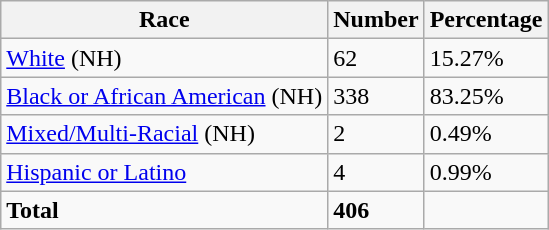<table class="wikitable">
<tr>
<th>Race</th>
<th>Number</th>
<th>Percentage</th>
</tr>
<tr>
<td><a href='#'>White</a> (NH)</td>
<td>62</td>
<td>15.27%</td>
</tr>
<tr>
<td><a href='#'>Black or African American</a> (NH)</td>
<td>338</td>
<td>83.25%</td>
</tr>
<tr>
<td><a href='#'>Mixed/Multi-Racial</a> (NH)</td>
<td>2</td>
<td>0.49%</td>
</tr>
<tr>
<td><a href='#'>Hispanic or Latino</a></td>
<td>4</td>
<td>0.99%</td>
</tr>
<tr>
<td><strong>Total</strong></td>
<td><strong>406</strong></td>
<td></td>
</tr>
</table>
